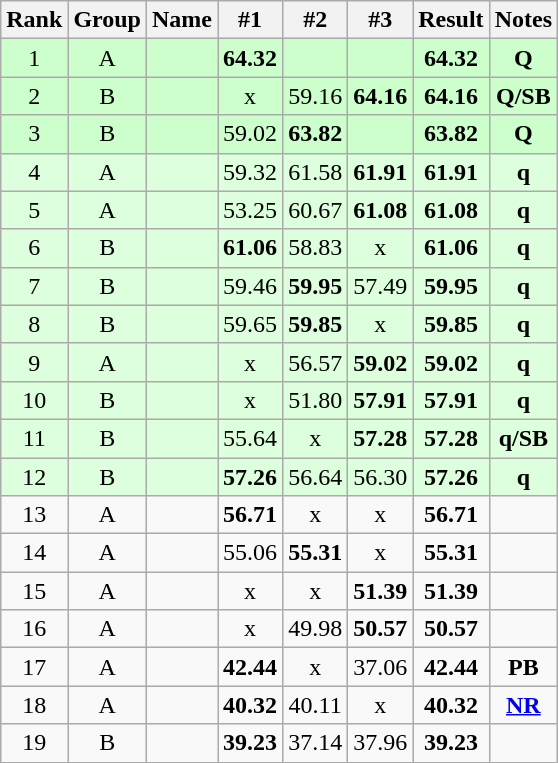<table class="wikitable sortable" style="text-align:center">
<tr>
<th>Rank</th>
<th>Group</th>
<th>Name</th>
<th>#1</th>
<th>#2</th>
<th>#3</th>
<th>Result</th>
<th>Notes</th>
</tr>
<tr bgcolor=#ccffcc>
<td>1</td>
<td>A</td>
<td align="left"></td>
<td><strong>64.32</strong></td>
<td></td>
<td></td>
<td><strong>64.32</strong></td>
<td><strong>Q</strong></td>
</tr>
<tr bgcolor=#ccffcc>
<td>2</td>
<td>B</td>
<td align="left"></td>
<td>x</td>
<td>59.16</td>
<td><strong>64.16</strong></td>
<td><strong>64.16</strong></td>
<td><strong>Q/SB</strong></td>
</tr>
<tr bgcolor=#ccffcc>
<td>3</td>
<td>B</td>
<td align="left"></td>
<td>59.02</td>
<td><strong>63.82</strong></td>
<td></td>
<td><strong>63.82</strong></td>
<td><strong>Q</strong></td>
</tr>
<tr bgcolor=#ddffdd>
<td>4</td>
<td>A</td>
<td align="left"></td>
<td>59.32</td>
<td>61.58</td>
<td><strong>61.91</strong></td>
<td><strong>61.91</strong></td>
<td><strong>q</strong></td>
</tr>
<tr bgcolor=#ddffdd>
<td>5</td>
<td>A</td>
<td align="left"></td>
<td>53.25</td>
<td>60.67</td>
<td><strong>61.08</strong></td>
<td><strong>61.08</strong></td>
<td><strong>q</strong></td>
</tr>
<tr bgcolor=#ddffdd>
<td>6</td>
<td>B</td>
<td align="left"></td>
<td><strong>61.06</strong></td>
<td>58.83</td>
<td>x</td>
<td><strong>61.06</strong></td>
<td><strong>q</strong></td>
</tr>
<tr bgcolor=#ddffdd>
<td>7</td>
<td>B</td>
<td align="left"></td>
<td>59.46</td>
<td><strong>59.95</strong></td>
<td>57.49</td>
<td><strong>59.95</strong></td>
<td><strong>q</strong></td>
</tr>
<tr bgcolor=#ddffdd>
<td>8</td>
<td>B</td>
<td align="left"></td>
<td>59.65</td>
<td><strong>59.85</strong></td>
<td>x</td>
<td><strong>59.85</strong></td>
<td><strong>q</strong></td>
</tr>
<tr bgcolor=#ddffdd>
<td>9</td>
<td>A</td>
<td align="left"></td>
<td>x</td>
<td>56.57</td>
<td><strong>59.02</strong></td>
<td><strong>59.02</strong></td>
<td><strong>q</strong></td>
</tr>
<tr bgcolor=#ddffdd>
<td>10</td>
<td>B</td>
<td align="left"></td>
<td>x</td>
<td>51.80</td>
<td><strong>57.91</strong></td>
<td><strong>57.91</strong></td>
<td><strong>q</strong></td>
</tr>
<tr bgcolor=#ddffdd>
<td>11</td>
<td>B</td>
<td align="left"></td>
<td>55.64</td>
<td>x</td>
<td><strong>57.28</strong></td>
<td><strong>57.28</strong></td>
<td><strong>q/SB</strong></td>
</tr>
<tr bgcolor=#ddffdd>
<td>12</td>
<td>B</td>
<td align="left"></td>
<td><strong>57.26</strong></td>
<td>56.64</td>
<td>56.30</td>
<td><strong>57.26</strong></td>
<td><strong>q</strong></td>
</tr>
<tr>
<td>13</td>
<td>A</td>
<td align="left"></td>
<td><strong>56.71</strong></td>
<td>x</td>
<td>x</td>
<td><strong>56.71</strong></td>
<td></td>
</tr>
<tr>
<td>14</td>
<td>A</td>
<td align="left"></td>
<td>55.06</td>
<td><strong>55.31</strong></td>
<td>x</td>
<td><strong>55.31</strong></td>
<td></td>
</tr>
<tr>
<td>15</td>
<td>A</td>
<td align="left"></td>
<td>x</td>
<td>x</td>
<td><strong>51.39</strong></td>
<td><strong>51.39</strong></td>
<td></td>
</tr>
<tr>
<td>16</td>
<td>A</td>
<td align="left"></td>
<td>x</td>
<td>49.98</td>
<td><strong>50.57</strong></td>
<td><strong>50.57</strong></td>
<td></td>
</tr>
<tr>
<td>17</td>
<td>A</td>
<td align="left"></td>
<td><strong>42.44</strong></td>
<td>x</td>
<td>37.06</td>
<td><strong>42.44</strong></td>
<td><strong>PB</strong></td>
</tr>
<tr>
<td>18</td>
<td>A</td>
<td align="left"></td>
<td><strong>40.32</strong></td>
<td>40.11</td>
<td>x</td>
<td><strong>40.32</strong></td>
<td><strong><a href='#'>NR</a></strong></td>
</tr>
<tr>
<td>19</td>
<td>B</td>
<td align="left"></td>
<td><strong>39.23</strong></td>
<td>37.14</td>
<td>37.96</td>
<td><strong>39.23</strong></td>
<td></td>
</tr>
</table>
